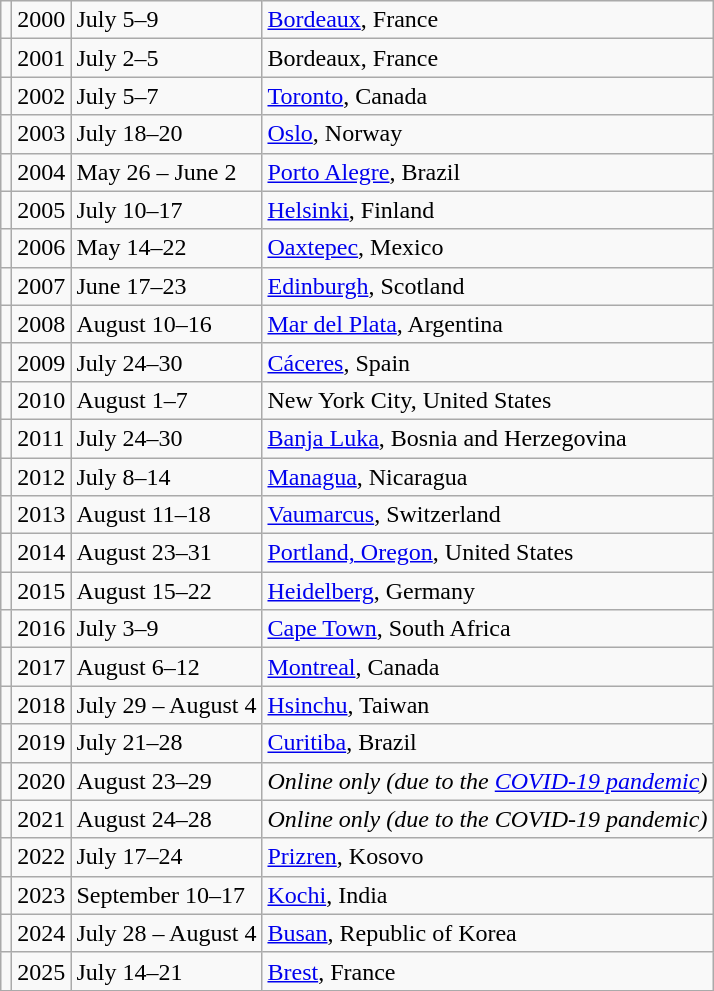<table class="wikitable">
<tr>
<td></td>
<td>2000</td>
<td>July 5–9</td>
<td><a href='#'>Bordeaux</a>, France</td>
</tr>
<tr>
<td></td>
<td>2001</td>
<td>July 2–5</td>
<td>Bordeaux, France</td>
</tr>
<tr>
<td></td>
<td>2002</td>
<td>July 5–7</td>
<td><a href='#'>Toronto</a>, Canada</td>
</tr>
<tr>
<td></td>
<td>2003</td>
<td>July 18–20</td>
<td><a href='#'>Oslo</a>, Norway</td>
</tr>
<tr>
<td></td>
<td>2004</td>
<td>May 26 – June 2</td>
<td><a href='#'>Porto Alegre</a>, Brazil</td>
</tr>
<tr>
<td></td>
<td>2005</td>
<td>July 10–17</td>
<td><a href='#'>Helsinki</a>, Finland</td>
</tr>
<tr>
<td></td>
<td>2006</td>
<td>May 14–22</td>
<td><a href='#'>Oaxtepec</a>, Mexico</td>
</tr>
<tr>
<td></td>
<td>2007</td>
<td>June 17–23</td>
<td><a href='#'>Edinburgh</a>, Scotland</td>
</tr>
<tr>
<td></td>
<td>2008</td>
<td>August 10–16</td>
<td><a href='#'>Mar del Plata</a>, Argentina</td>
</tr>
<tr>
<td></td>
<td>2009</td>
<td>July 24–30</td>
<td><a href='#'>Cáceres</a>, Spain</td>
</tr>
<tr>
<td></td>
<td>2010</td>
<td>August 1–7</td>
<td>New York City, United States</td>
</tr>
<tr>
<td></td>
<td>2011</td>
<td>July 24–30</td>
<td><a href='#'>Banja Luka</a>, Bosnia and Herzegovina</td>
</tr>
<tr>
<td></td>
<td>2012</td>
<td>July 8–14</td>
<td><a href='#'>Managua</a>, Nicaragua</td>
</tr>
<tr>
<td></td>
<td>2013</td>
<td>August 11–18</td>
<td><a href='#'>Vaumarcus</a>, Switzerland</td>
</tr>
<tr>
<td></td>
<td>2014</td>
<td>August 23–31</td>
<td><a href='#'>Portland, Oregon</a>, United States</td>
</tr>
<tr>
<td></td>
<td>2015</td>
<td>August 15–22</td>
<td><a href='#'>Heidelberg</a>, Germany</td>
</tr>
<tr>
<td></td>
<td>2016</td>
<td>July 3–9</td>
<td><a href='#'>Cape Town</a>, South Africa</td>
</tr>
<tr>
<td></td>
<td>2017</td>
<td>August 6–12</td>
<td><a href='#'>Montreal</a>, Canada</td>
</tr>
<tr>
<td></td>
<td>2018</td>
<td>July 29 – August 4</td>
<td><a href='#'>Hsinchu</a>, Taiwan</td>
</tr>
<tr>
<td></td>
<td>2019</td>
<td>July 21–28</td>
<td><a href='#'>Curitiba</a>, Brazil</td>
</tr>
<tr>
<td></td>
<td>2020</td>
<td>August 23–29</td>
<td><em>Online only (due to the <a href='#'>COVID-19 pandemic</a>)</em></td>
</tr>
<tr>
<td></td>
<td>2021</td>
<td>August 24–28</td>
<td><em>Online only (due to the COVID-19 pandemic)</em></td>
</tr>
<tr>
<td></td>
<td>2022</td>
<td>July 17–24</td>
<td><a href='#'>Prizren</a>, Kosovo</td>
</tr>
<tr>
<td></td>
<td>2023</td>
<td>September 10–17</td>
<td><a href='#'>Kochi</a>, India</td>
</tr>
<tr>
<td></td>
<td>2024</td>
<td>July 28 – August 4</td>
<td><a href='#'>Busan</a>, Republic of Korea</td>
</tr>
<tr>
<td></td>
<td>2025</td>
<td>July 14–21</td>
<td><a href='#'>Brest</a>, France</td>
</tr>
<tr>
</tr>
</table>
